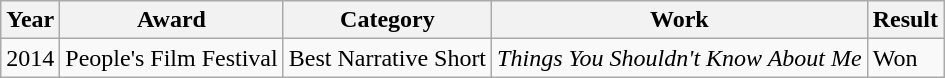<table class="wikitable">
<tr>
<th>Year</th>
<th>Award</th>
<th>Category</th>
<th>Work</th>
<th>Result</th>
</tr>
<tr>
<td>2014</td>
<td>People's Film Festival</td>
<td>Best Narrative Short</td>
<td><em>Things You Shouldn't Know About Me</em></td>
<td>Won</td>
</tr>
</table>
